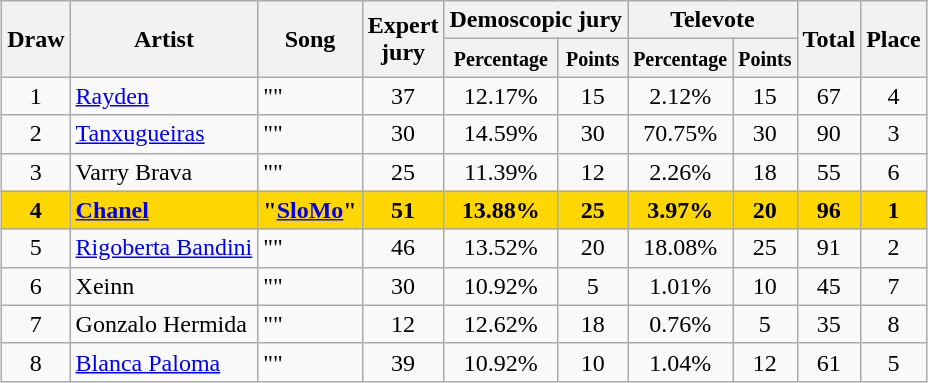<table class="sortable wikitable" style="margin: 1em auto 1em auto; text-align:center;">
<tr>
<th rowspan="2">Draw</th>
<th rowspan="2">Artist</th>
<th rowspan="2">Song</th>
<th rowspan="2">Expert<br>jury</th>
<th colspan="2">Demoscopic jury</th>
<th colspan="2">Televote</th>
<th rowspan="2">Total</th>
<th rowspan="2">Place</th>
</tr>
<tr>
<th><small>Percentage</small></th>
<th><small>Points</small></th>
<th><small>Percentage</small></th>
<th><small>Points</small></th>
</tr>
<tr>
<td>1</td>
<td align="left"><a href='#'>Rayden</a></td>
<td align="left">""</td>
<td>37</td>
<td>12.17%</td>
<td>15</td>
<td>2.12%</td>
<td>15</td>
<td>67</td>
<td>4</td>
</tr>
<tr>
<td>2</td>
<td align="left"><a href='#'>Tanxugueiras</a></td>
<td align="left">""</td>
<td>30</td>
<td>14.59%</td>
<td>30</td>
<td>70.75%</td>
<td>30</td>
<td>90</td>
<td>3</td>
</tr>
<tr>
<td>3</td>
<td align="left">Varry Brava</td>
<td align="left">""</td>
<td>25</td>
<td>11.39%</td>
<td>12</td>
<td>2.26%</td>
<td>18</td>
<td>55</td>
<td>6</td>
</tr>
<tr style="font-weight:bold; background:gold;">
<td>4</td>
<td align="left"><a href='#'>Chanel</a></td>
<td align="left">"<a href='#'>SloMo</a>"</td>
<td>51</td>
<td>13.88%</td>
<td>25</td>
<td>3.97%</td>
<td>20</td>
<td>96</td>
<td>1</td>
</tr>
<tr>
<td>5</td>
<td align="left"><a href='#'>Rigoberta Bandini</a></td>
<td align="left">""</td>
<td>46</td>
<td>13.52%</td>
<td>20</td>
<td>18.08%</td>
<td>25</td>
<td>91</td>
<td>2</td>
</tr>
<tr>
<td>6</td>
<td align="left">Xeinn</td>
<td align="left">""</td>
<td>30</td>
<td>10.92%</td>
<td>5</td>
<td>1.01%</td>
<td>10</td>
<td>45</td>
<td>7</td>
</tr>
<tr>
<td>7</td>
<td align="left">Gonzalo Hermida</td>
<td align="left">""</td>
<td>12</td>
<td>12.62%</td>
<td>18</td>
<td>0.76%</td>
<td>5</td>
<td>35</td>
<td>8</td>
</tr>
<tr>
<td>8</td>
<td align="left"><a href='#'>Blanca Paloma</a></td>
<td align="left">""</td>
<td>39</td>
<td>10.92%</td>
<td>10</td>
<td>1.04%</td>
<td>12</td>
<td>61</td>
<td>5</td>
</tr>
</table>
